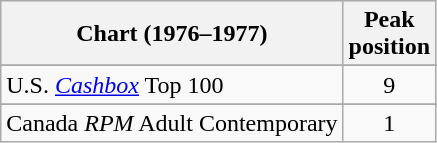<table class="wikitable sortable">
<tr>
<th align="left">Chart (1976–1977)</th>
<th align="left">Peak<br>position</th>
</tr>
<tr>
</tr>
<tr>
</tr>
<tr>
</tr>
<tr>
<td align="left">U.S. <em><a href='#'>Cashbox</a></em> Top 100</td>
<td style="text-align:center;">9</td>
</tr>
<tr>
</tr>
<tr>
<td>Canada <em>RPM</em> Adult Contemporary</td>
<td style="text-align:center;">1</td>
</tr>
</table>
